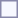<table style="border:1px solid #8888aa; background-color:#f7f8ff; padding:5px; font-size:95%; margin: 0px 12px 12px 0px;">
</table>
